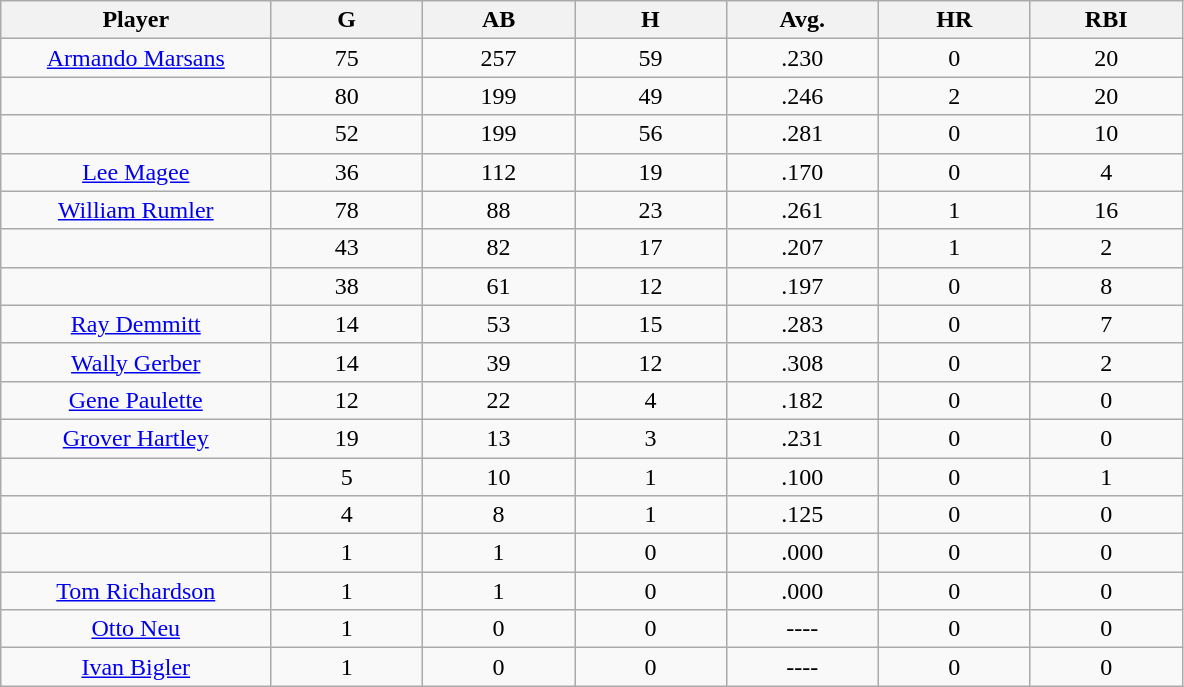<table class="wikitable sortable">
<tr>
<th bgcolor="#DDDDFF" width="16%">Player</th>
<th bgcolor="#DDDDFF" width="9%">G</th>
<th bgcolor="#DDDDFF" width="9%">AB</th>
<th bgcolor="#DDDDFF" width="9%">H</th>
<th bgcolor="#DDDDFF" width="9%">Avg.</th>
<th bgcolor="#DDDDFF" width="9%">HR</th>
<th bgcolor="#DDDDFF" width="9%">RBI</th>
</tr>
<tr align="center">
<td><a href='#'>Armando Marsans</a></td>
<td>75</td>
<td>257</td>
<td>59</td>
<td>.230</td>
<td>0</td>
<td>20</td>
</tr>
<tr align=center>
<td></td>
<td>80</td>
<td>199</td>
<td>49</td>
<td>.246</td>
<td>2</td>
<td>20</td>
</tr>
<tr align="center">
<td></td>
<td>52</td>
<td>199</td>
<td>56</td>
<td>.281</td>
<td>0</td>
<td>10</td>
</tr>
<tr align="center">
<td><a href='#'>Lee Magee</a></td>
<td>36</td>
<td>112</td>
<td>19</td>
<td>.170</td>
<td>0</td>
<td>4</td>
</tr>
<tr align=center>
<td><a href='#'>William Rumler</a></td>
<td>78</td>
<td>88</td>
<td>23</td>
<td>.261</td>
<td>1</td>
<td>16</td>
</tr>
<tr align=center>
<td></td>
<td>43</td>
<td>82</td>
<td>17</td>
<td>.207</td>
<td>1</td>
<td>2</td>
</tr>
<tr align="center">
<td></td>
<td>38</td>
<td>61</td>
<td>12</td>
<td>.197</td>
<td>0</td>
<td>8</td>
</tr>
<tr align="center">
<td><a href='#'>Ray Demmitt</a></td>
<td>14</td>
<td>53</td>
<td>15</td>
<td>.283</td>
<td>0</td>
<td>7</td>
</tr>
<tr align=center>
<td><a href='#'>Wally Gerber</a></td>
<td>14</td>
<td>39</td>
<td>12</td>
<td>.308</td>
<td>0</td>
<td>2</td>
</tr>
<tr align=center>
<td><a href='#'>Gene Paulette</a></td>
<td>12</td>
<td>22</td>
<td>4</td>
<td>.182</td>
<td>0</td>
<td>0</td>
</tr>
<tr align=center>
<td><a href='#'>Grover Hartley</a></td>
<td>19</td>
<td>13</td>
<td>3</td>
<td>.231</td>
<td>0</td>
<td>0</td>
</tr>
<tr align=center>
<td></td>
<td>5</td>
<td>10</td>
<td>1</td>
<td>.100</td>
<td>0</td>
<td>1</td>
</tr>
<tr align="center">
<td></td>
<td>4</td>
<td>8</td>
<td>1</td>
<td>.125</td>
<td>0</td>
<td>0</td>
</tr>
<tr align="center">
<td></td>
<td>1</td>
<td>1</td>
<td>0</td>
<td>.000</td>
<td>0</td>
<td>0</td>
</tr>
<tr align="center">
<td><a href='#'>Tom Richardson</a></td>
<td>1</td>
<td>1</td>
<td>0</td>
<td>.000</td>
<td>0</td>
<td>0</td>
</tr>
<tr align=center>
<td><a href='#'>Otto Neu</a></td>
<td>1</td>
<td>0</td>
<td>0</td>
<td>----</td>
<td>0</td>
<td>0</td>
</tr>
<tr align=center>
<td><a href='#'>Ivan Bigler</a></td>
<td>1</td>
<td>0</td>
<td>0</td>
<td>----</td>
<td>0</td>
<td>0</td>
</tr>
</table>
